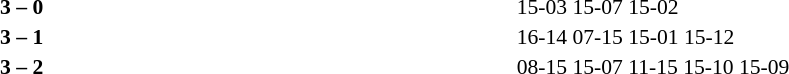<table width=100% cellspacing=1>
<tr>
<th width=20%></th>
<th width=12%></th>
<th width=20%></th>
<th width=33%></th>
<td></td>
</tr>
<tr style=font-size:90%>
<td align=right></td>
<td align=center><strong>3 – 0</strong></td>
<td></td>
<td>15-03 15-07 15-02</td>
<td></td>
</tr>
<tr style=font-size:90%>
<td align=right></td>
<td align=center><strong>3 – 1</strong></td>
<td></td>
<td>16-14 07-15 15-01 15-12</td>
<td></td>
</tr>
<tr style=font-size:90%>
<td align=right></td>
<td align=center><strong>3 – 2</strong></td>
<td></td>
<td>08-15 15-07 11-15 15-10 15-09</td>
</tr>
</table>
